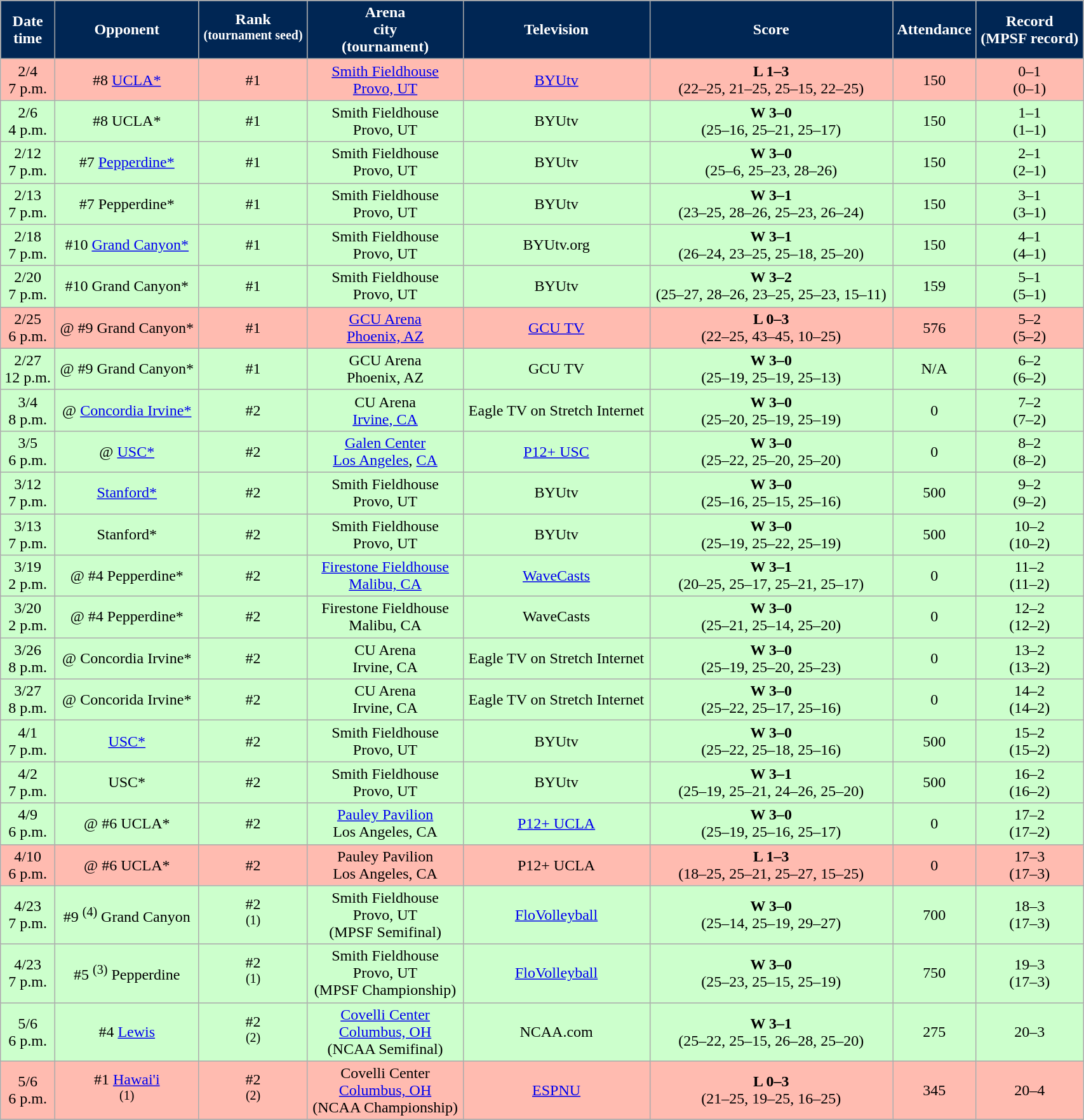<table class="wikitable sortable" style="width:90%">
<tr>
<th style="background:#002654; color:#FFFFFF;" scope="col">Date<br>time</th>
<th style="background:#002654; color:#FFFFFF;" scope="col">Opponent</th>
<th style="background:#002654; color:#FFFFFF;" scope="col">Rank<br><sup>(tournament seed)</sup></th>
<th style="background:#002654; color:#FFFFFF;" scope="col">Arena<br>city<br>(tournament)</th>
<th style="background:#002654; color:#FFFFFF;" scope="col">Television</th>
<th style="background:#002654; color:#FFFFFF;" scope="col">Score</th>
<th style="background:#002654; color:#FFFFFF;" scope="col">Attendance</th>
<th style="background:#002654; color:#FFFFFF;" scope="col">Record<br>(MPSF record)</th>
</tr>
<tr align="center" bgcolor="#ffbbb">
<td>2/4<br>7 p.m.</td>
<td>#8 <a href='#'>UCLA*</a></td>
<td>#1</td>
<td><a href='#'>Smith Fieldhouse</a><br><a href='#'>Provo, UT</a></td>
<td><a href='#'>BYUtv</a></td>
<td><strong>L 1–3</strong><br>(22–25, 21–25, 25–15, 22–25)</td>
<td>150</td>
<td>0–1<br>(0–1)</td>
</tr>
<tr align="center" bgcolor="#ccffcc">
<td>2/6<br>4 p.m.</td>
<td>#8 UCLA*</td>
<td>#1</td>
<td>Smith Fieldhouse<br>Provo, UT</td>
<td>BYUtv</td>
<td><strong>W 3–0</strong><br>(25–16, 25–21, 25–17)</td>
<td>150</td>
<td>1–1<br>(1–1)</td>
</tr>
<tr align="center" bgcolor="#ccffcc">
<td>2/12<br>7 p.m.</td>
<td>#7 <a href='#'>Pepperdine*</a></td>
<td>#1</td>
<td>Smith Fieldhouse<br>Provo, UT</td>
<td>BYUtv</td>
<td><strong>W 3–0</strong><br>(25–6, 25–23, 28–26)</td>
<td>150</td>
<td>2–1<br>(2–1)</td>
</tr>
<tr align="center" bgcolor="#ccffcc">
<td>2/13<br>7 p.m.</td>
<td>#7 Pepperdine*</td>
<td>#1</td>
<td>Smith Fieldhouse<br>Provo, UT</td>
<td>BYUtv</td>
<td><strong>W 3–1</strong><br>(23–25, 28–26, 25–23, 26–24)</td>
<td>150</td>
<td>3–1<br>(3–1)</td>
</tr>
<tr align="center" bgcolor="#ccffcc">
<td>2/18<br>7 p.m.</td>
<td>#10 <a href='#'>Grand Canyon*</a></td>
<td>#1</td>
<td>Smith Fieldhouse<br>Provo, UT</td>
<td>BYUtv.org</td>
<td><strong>W 3–1</strong><br>(26–24, 23–25, 25–18, 25–20)</td>
<td>150</td>
<td>4–1<br>(4–1)</td>
</tr>
<tr align="center" bgcolor="#ccffcc">
<td>2/20<br>7 p.m.</td>
<td>#10 Grand Canyon*</td>
<td>#1</td>
<td>Smith Fieldhouse<br>Provo, UT</td>
<td>BYUtv</td>
<td><strong>W 3–2</strong><br>(25–27, 28–26, 23–25, 25–23, 15–11)</td>
<td>159</td>
<td>5–1<br>(5–1)</td>
</tr>
<tr align="center" bgcolor="#ffbbb">
<td>2/25<br>6 p.m.</td>
<td>@ #9 Grand Canyon*</td>
<td>#1</td>
<td><a href='#'>GCU Arena</a><br><a href='#'>Phoenix, AZ</a></td>
<td><a href='#'>GCU TV</a></td>
<td><strong>L 0–3</strong><br>(22–25, 43–45, 10–25)</td>
<td>576</td>
<td>5–2<br>(5–2)</td>
</tr>
<tr align="center" bgcolor="#ccffcc">
<td>2/27<br>12 p.m.</td>
<td>@ #9 Grand Canyon*</td>
<td>#1</td>
<td>GCU Arena<br>Phoenix, AZ</td>
<td>GCU TV</td>
<td><strong>W 3–0</strong><br>(25–19, 25–19, 25–13)</td>
<td>N/A</td>
<td>6–2<br>(6–2)</td>
</tr>
<tr align="center" bgcolor="#ccffcc">
<td>3/4<br>8 p.m.</td>
<td>@ <a href='#'>Concordia Irvine*</a></td>
<td>#2</td>
<td>CU Arena<br><a href='#'>Irvine, CA</a></td>
<td>Eagle TV on Stretch Internet</td>
<td><strong>W 3–0</strong><br>(25–20, 25–19, 25–19)</td>
<td>0</td>
<td>7–2<br>(7–2)</td>
</tr>
<tr align="center" bgcolor="#ccffcc">
<td>3/5<br>6 p.m.</td>
<td>@ <a href='#'>USC*</a></td>
<td>#2</td>
<td><a href='#'>Galen Center</a><br><a href='#'>Los Angeles</a>, <a href='#'>CA</a></td>
<td><a href='#'>P12+ USC</a></td>
<td><strong>W 3–0</strong><br>(25–22, 25–20, 25–20)</td>
<td>0</td>
<td>8–2<br>(8–2)</td>
</tr>
<tr align="center" bgcolor="#ccffcc">
<td>3/12<br>7 p.m.</td>
<td><a href='#'>Stanford*</a></td>
<td>#2</td>
<td>Smith Fieldhouse<br>Provo, UT</td>
<td>BYUtv</td>
<td><strong>W 3–0</strong><br>(25–16, 25–15, 25–16)</td>
<td>500</td>
<td>9–2<br>(9–2)</td>
</tr>
<tr align="center" bgcolor="#ccffcc">
<td>3/13<br>7 p.m.</td>
<td>Stanford*</td>
<td>#2</td>
<td>Smith Fieldhouse<br>Provo, UT</td>
<td>BYUtv</td>
<td><strong>W 3–0</strong><br>(25–19, 25–22, 25–19)</td>
<td>500</td>
<td>10–2<br>(10–2)</td>
</tr>
<tr align="center" bgcolor="#ccffcc">
<td>3/19<br>2 p.m.</td>
<td>@ #4 Pepperdine*</td>
<td>#2</td>
<td><a href='#'>Firestone Fieldhouse</a><br><a href='#'>Malibu, CA</a></td>
<td><a href='#'>WaveCasts</a></td>
<td><strong>W 3–1</strong><br>(20–25, 25–17, 25–21, 25–17)</td>
<td>0</td>
<td>11–2<br>(11–2)</td>
</tr>
<tr align="center" bgcolor="#ccffcc">
<td>3/20<br>2 p.m.</td>
<td>@ #4 Pepperdine*</td>
<td>#2</td>
<td>Firestone Fieldhouse<br>Malibu, CA</td>
<td>WaveCasts</td>
<td><strong>W 3–0</strong><br>(25–21, 25–14, 25–20)</td>
<td>0</td>
<td>12–2<br>(12–2)</td>
</tr>
<tr align="center" bgcolor="#ccffcc">
<td>3/26<br>8 p.m.</td>
<td>@ Concordia Irvine*</td>
<td>#2</td>
<td>CU Arena<br>Irvine, CA</td>
<td>Eagle TV on Stretch Internet</td>
<td><strong>W 3–0</strong><br>(25–19, 25–20, 25–23)</td>
<td>0</td>
<td>13–2<br>(13–2)</td>
</tr>
<tr align="center" bgcolor="#ccffcc">
<td>3/27<br>8 p.m.</td>
<td>@ Concorida Irvine*</td>
<td>#2</td>
<td>CU Arena<br>Irvine, CA</td>
<td>Eagle TV on Stretch Internet</td>
<td><strong>W 3–0</strong><br>(25–22, 25–17, 25–16)</td>
<td>0</td>
<td>14–2<br>(14–2)</td>
</tr>
<tr align="center" bgcolor="#ccffcc">
<td>4/1<br>7 p.m.</td>
<td><a href='#'>USC*</a></td>
<td>#2</td>
<td>Smith Fieldhouse<br>Provo, UT</td>
<td>BYUtv</td>
<td><strong>W 3–0</strong><br>(25–22, 25–18, 25–16)</td>
<td>500</td>
<td>15–2<br>(15–2)</td>
</tr>
<tr align="center" bgcolor="#ccffcc">
<td>4/2<br>7 p.m.</td>
<td>USC*</td>
<td>#2</td>
<td>Smith Fieldhouse<br>Provo, UT</td>
<td>BYUtv</td>
<td><strong>W 3–1</strong><br>(25–19, 25–21, 24–26, 25–20)</td>
<td>500</td>
<td>16–2<br>(16–2)</td>
</tr>
<tr align="center" bgcolor="#ccffcc">
<td>4/9<br>6 p.m.</td>
<td>@ #6 UCLA*</td>
<td>#2</td>
<td><a href='#'>Pauley Pavilion</a><br>Los Angeles, CA</td>
<td><a href='#'>P12+ UCLA</a></td>
<td><strong>W 3–0</strong><br> (25–19, 25–16, 25–17)</td>
<td>0</td>
<td>17–2<br>(17–2)</td>
</tr>
<tr align="center" bgcolor="#ffbbb">
<td>4/10<br>6 p.m.</td>
<td>@ #6 UCLA*</td>
<td>#2</td>
<td>Pauley Pavilion<br>Los Angeles, CA</td>
<td>P12+ UCLA</td>
<td><strong>L 1–3</strong><br>(18–25, 25–21, 25–27, 15–25)</td>
<td>0</td>
<td>17–3<br>(17–3)</td>
</tr>
<tr align="center" bgcolor="#ccffcc">
<td>4/23<br>7 p.m.</td>
<td>#9 <sup>(4)</sup> Grand Canyon</td>
<td>#2 <br><sup>(1)</sup></td>
<td>Smith Fieldhouse<br>Provo, UT<br>(MPSF Semifinal)</td>
<td><a href='#'>FloVolleyball</a></td>
<td><strong>W 3–0</strong><br>(25–14, 25–19, 29–27)</td>
<td>700</td>
<td>18–3<br>(17–3)</td>
</tr>
<tr align="center" bgcolor="#ccffcc">
<td>4/23<br>7 p.m.</td>
<td>#5 <sup>(3)</sup> Pepperdine</td>
<td>#2 <br><sup>(1)</sup></td>
<td>Smith Fieldhouse<br>Provo, UT<br>(MPSF Championship)</td>
<td><a href='#'>FloVolleyball</a></td>
<td><strong>W 3–0</strong><br>(25–23, 25–15, 25–19)</td>
<td>750</td>
<td>19–3<br>(17–3)</td>
</tr>
<tr align="center" bgcolor="#ccffcc">
<td>5/6<br>6 p.m.</td>
<td>#4 <a href='#'>Lewis</a></td>
<td>#2 <br><sup>(2)</sup></td>
<td><a href='#'>Covelli Center</a><br><a href='#'>Columbus, OH</a><br>(NCAA Semifinal)</td>
<td>NCAA.com</td>
<td><strong>W 3–1</strong><br>(25–22, 25–15, 26–28, 25–20)</td>
<td>275</td>
<td>20–3</td>
</tr>
<tr align="center" bgcolor="#ffbbb">
<td>5/6<br>6 p.m.</td>
<td>#1 <a href='#'>Hawai'i</a> <br><sup>(1)</sup></td>
<td>#2 <br><sup>(2)</sup></td>
<td>Covelli Center<br><a href='#'>Columbus, OH</a><br>(NCAA Championship)</td>
<td><a href='#'>ESPNU</a></td>
<td><strong>L 0–3</strong><br> (21–25, 19–25, 16–25)</td>
<td>345</td>
<td>20–4</td>
</tr>
<tr>
</tr>
</table>
